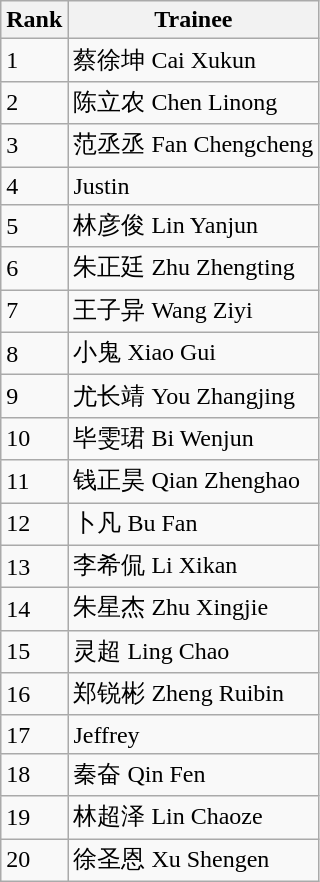<table class="wikitable">
<tr>
<th>Rank</th>
<th>Trainee</th>
</tr>
<tr>
<td>1</td>
<td>蔡徐坤 Cai Xukun</td>
</tr>
<tr>
<td>2</td>
<td>陈立农 Chen Linong</td>
</tr>
<tr>
<td>3</td>
<td>范丞丞 Fan Chengcheng</td>
</tr>
<tr>
<td>4</td>
<td>Justin</td>
</tr>
<tr>
<td>5</td>
<td>林彦俊 Lin Yanjun</td>
</tr>
<tr>
<td>6</td>
<td>朱正廷 Zhu Zhengting</td>
</tr>
<tr>
<td>7</td>
<td>王子异 Wang Ziyi</td>
</tr>
<tr>
<td>8</td>
<td>小鬼 Xiao Gui</td>
</tr>
<tr>
<td>9</td>
<td>尤长靖 You Zhangjing</td>
</tr>
<tr>
<td>10</td>
<td>毕雯珺 Bi Wenjun</td>
</tr>
<tr>
<td>11</td>
<td>钱正昊 Qian Zhenghao</td>
</tr>
<tr>
<td>12</td>
<td>卜凡 Bu Fan</td>
</tr>
<tr>
<td>13</td>
<td>李希侃 Li Xikan</td>
</tr>
<tr>
<td>14</td>
<td>朱星杰 Zhu Xingjie</td>
</tr>
<tr>
<td>15</td>
<td>灵超 Ling Chao</td>
</tr>
<tr>
<td>16</td>
<td>郑锐彬 Zheng Ruibin</td>
</tr>
<tr>
<td>17</td>
<td>Jeffrey</td>
</tr>
<tr>
<td>18</td>
<td>秦奋 Qin Fen</td>
</tr>
<tr>
<td>19</td>
<td>林超泽 Lin Chaoze</td>
</tr>
<tr>
<td>20</td>
<td>徐圣恩 Xu Shengen</td>
</tr>
</table>
